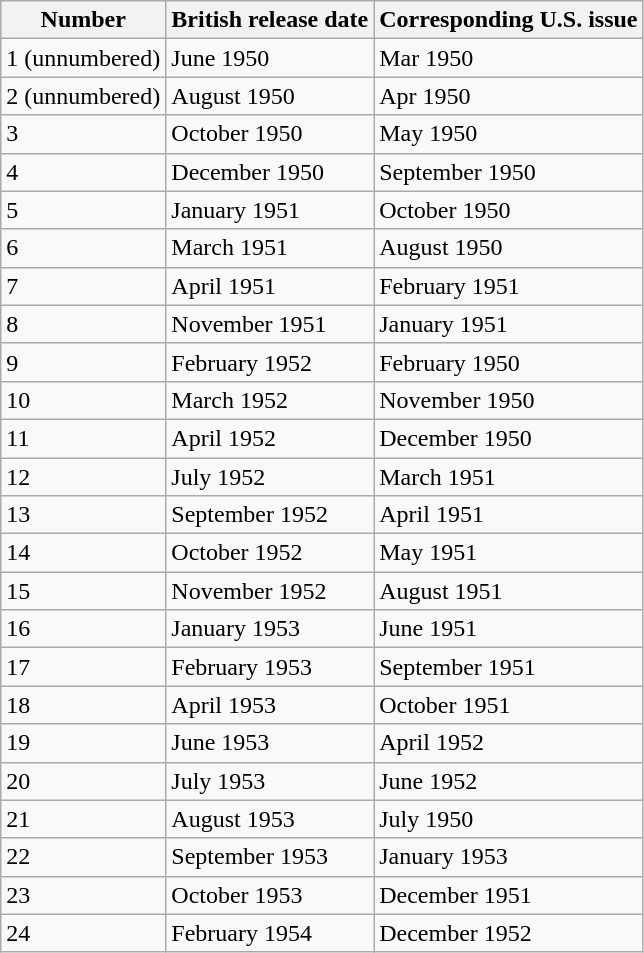<table class="wikitable">
<tr>
<th>Number</th>
<th>British release date</th>
<th>Corresponding U.S. issue</th>
</tr>
<tr>
<td>1 (unnumbered)</td>
<td>June 1950</td>
<td>Mar 1950</td>
</tr>
<tr>
<td>2 (unnumbered)</td>
<td>August 1950</td>
<td>Apr 1950</td>
</tr>
<tr>
<td>3</td>
<td>October 1950</td>
<td>May 1950</td>
</tr>
<tr>
<td>4</td>
<td>December 1950</td>
<td>September 1950</td>
</tr>
<tr>
<td>5</td>
<td>January 1951</td>
<td>October 1950</td>
</tr>
<tr>
<td>6</td>
<td>March 1951</td>
<td>August 1950</td>
</tr>
<tr>
<td>7</td>
<td>April 1951</td>
<td>February 1951</td>
</tr>
<tr>
<td>8</td>
<td>November 1951</td>
<td>January 1951</td>
</tr>
<tr>
<td>9</td>
<td>February 1952</td>
<td>February 1950</td>
</tr>
<tr>
<td>10</td>
<td>March 1952</td>
<td>November 1950</td>
</tr>
<tr>
<td>11</td>
<td>April 1952</td>
<td>December 1950</td>
</tr>
<tr>
<td>12</td>
<td>July 1952</td>
<td>March 1951</td>
</tr>
<tr>
<td>13</td>
<td>September 1952</td>
<td>April 1951</td>
</tr>
<tr>
<td>14</td>
<td>October 1952</td>
<td>May 1951</td>
</tr>
<tr>
<td>15</td>
<td>November 1952</td>
<td>August 1951</td>
</tr>
<tr>
<td>16</td>
<td>January 1953</td>
<td>June 1951</td>
</tr>
<tr>
<td>17</td>
<td>February 1953</td>
<td>September 1951</td>
</tr>
<tr>
<td>18</td>
<td>April 1953</td>
<td>October 1951</td>
</tr>
<tr>
<td>19</td>
<td>June 1953</td>
<td>April 1952</td>
</tr>
<tr>
<td>20</td>
<td>July 1953</td>
<td>June 1952</td>
</tr>
<tr>
<td>21</td>
<td>August 1953</td>
<td>July 1950</td>
</tr>
<tr>
<td>22</td>
<td>September 1953</td>
<td>January 1953</td>
</tr>
<tr>
<td>23</td>
<td>October 1953</td>
<td>December 1951</td>
</tr>
<tr>
<td>24</td>
<td>February 1954</td>
<td>December 1952</td>
</tr>
</table>
